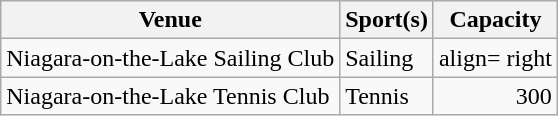<table class="wikitable sortable">
<tr>
<th>Venue</th>
<th>Sport(s)</th>
<th>Capacity</th>
</tr>
<tr>
<td>Niagara-on-the-Lake Sailing Club</td>
<td>Sailing</td>
<td>align= right </td>
</tr>
<tr>
<td>Niagara-on-the-Lake Tennis Club</td>
<td>Tennis</td>
<td align="right">300</td>
</tr>
</table>
